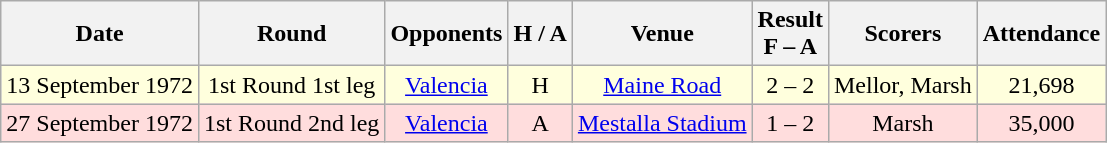<table class="wikitable" style="text-align:center">
<tr>
<th>Date</th>
<th>Round</th>
<th>Opponents</th>
<th>H / A</th>
<th>Venue</th>
<th>Result<br>F – A</th>
<th>Scorers</th>
<th>Attendance</th>
</tr>
<tr bgcolor="#ffffdd">
<td>13 September 1972</td>
<td>1st Round 1st leg</td>
<td><a href='#'>Valencia</a></td>
<td>H</td>
<td><a href='#'>Maine Road</a></td>
<td>2 – 2</td>
<td>Mellor, Marsh</td>
<td>21,698</td>
</tr>
<tr bgcolor="#ffdddd">
<td>27 September 1972</td>
<td>1st Round 2nd leg</td>
<td><a href='#'>Valencia</a></td>
<td>A</td>
<td><a href='#'>Mestalla Stadium</a></td>
<td>1 – 2</td>
<td>Marsh</td>
<td>35,000</td>
</tr>
</table>
